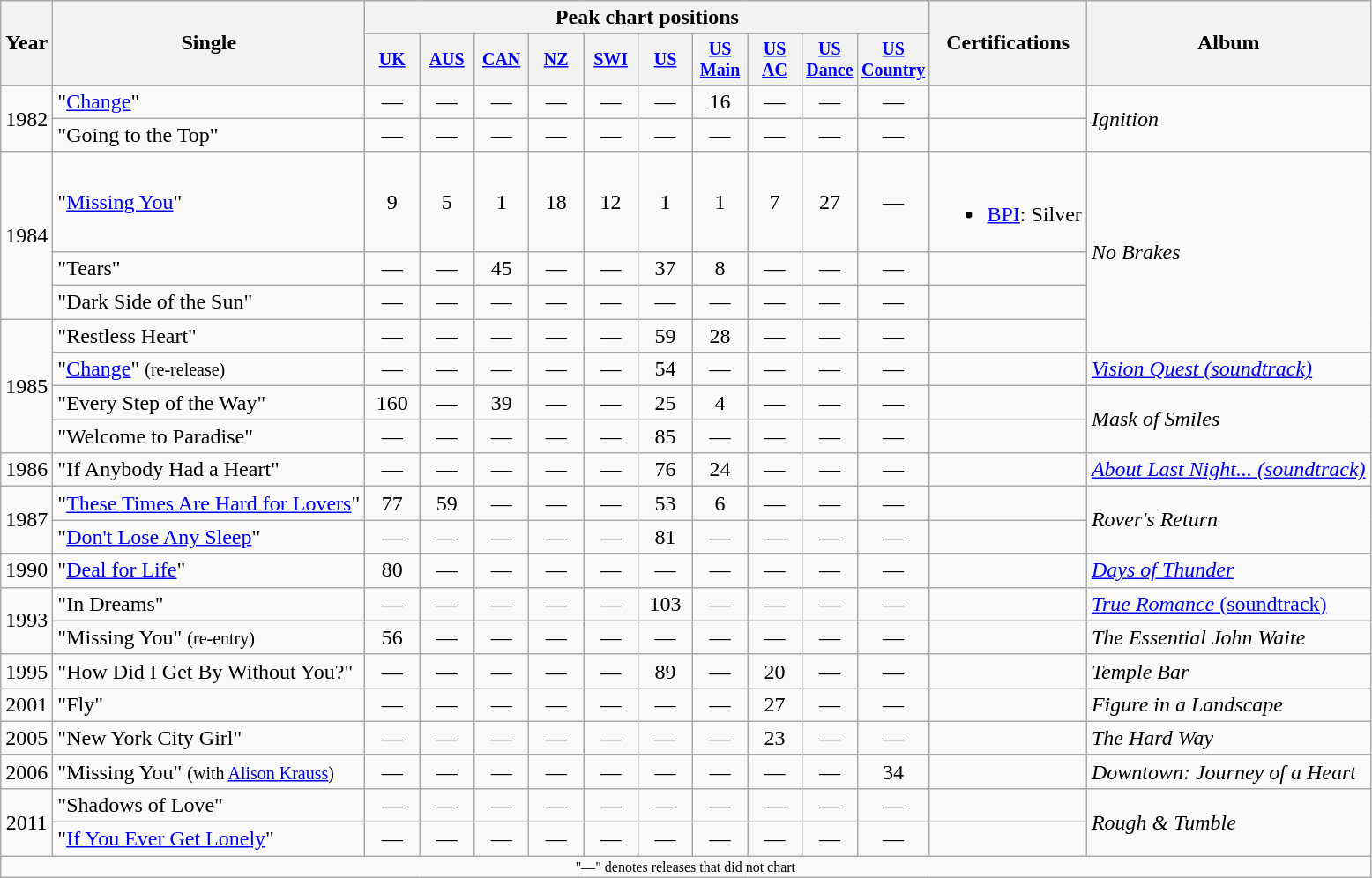<table class="wikitable" style="text-align:center;">
<tr>
<th rowspan="2">Year</th>
<th rowspan="2">Single</th>
<th colspan="10">Peak chart positions</th>
<th rowspan="2">Certifications</th>
<th rowspan="2">Album</th>
</tr>
<tr style="font-size:smaller;">
<th style="width:35px;"><a href='#'>UK</a></th>
<th style="width:35px;"><a href='#'>AUS</a><br></th>
<th style="width:35px;"><a href='#'>CAN</a></th>
<th style="width:35px;"><a href='#'>NZ</a></th>
<th style="width:35px;"><a href='#'>SWI</a></th>
<th style="width:35px;"><a href='#'>US</a><br></th>
<th style="width:35px;"><a href='#'>US Main</a></th>
<th style="width:35px;"><a href='#'>US AC</a></th>
<th style="width:35px;"><a href='#'>US Dance</a></th>
<th style="width:35px;"><a href='#'>US Country</a></th>
</tr>
<tr>
<td rowspan="2">1982</td>
<td style="text-align:left;">"<a href='#'>Change</a>"</td>
<td>—</td>
<td>—</td>
<td>—</td>
<td>—</td>
<td>—</td>
<td>—</td>
<td>16</td>
<td>—</td>
<td>—</td>
<td>—</td>
<td></td>
<td style="text-align:left;" rowspan="2"><em>Ignition</em></td>
</tr>
<tr>
<td style="text-align:left;">"Going to the Top"</td>
<td>—</td>
<td>—</td>
<td>—</td>
<td>—</td>
<td>—</td>
<td>—</td>
<td>—</td>
<td>—</td>
<td>—</td>
<td>—</td>
<td></td>
</tr>
<tr>
<td rowspan="3">1984</td>
<td style="text-align:left;">"<a href='#'>Missing You</a>"</td>
<td>9</td>
<td>5</td>
<td>1</td>
<td>18</td>
<td>12</td>
<td>1</td>
<td>1</td>
<td>7</td>
<td>27</td>
<td>—</td>
<td><br><ul><li><a href='#'>BPI</a>: Silver</li></ul></td>
<td style="text-align:left;" rowspan="4"><em>No Brakes</em></td>
</tr>
<tr>
<td style="text-align:left;">"Tears"</td>
<td>—</td>
<td>—</td>
<td>45</td>
<td>—</td>
<td>—</td>
<td>37</td>
<td>8</td>
<td>—</td>
<td>—</td>
<td>—</td>
<td></td>
</tr>
<tr>
<td style="text-align:left;">"Dark Side of the Sun"</td>
<td>—</td>
<td>—</td>
<td>—</td>
<td>—</td>
<td>—</td>
<td>—</td>
<td>—</td>
<td>—</td>
<td>—</td>
<td>—</td>
<td></td>
</tr>
<tr>
<td rowspan="4">1985</td>
<td style="text-align:left;">"Restless Heart"</td>
<td>—</td>
<td>—</td>
<td>—</td>
<td>—</td>
<td>—</td>
<td>59</td>
<td>28</td>
<td>—</td>
<td>—</td>
<td>—</td>
<td></td>
</tr>
<tr>
<td style="text-align:left;">"<a href='#'>Change</a>" <small>(re-release)</small></td>
<td>—</td>
<td>—</td>
<td>—</td>
<td>—</td>
<td>—</td>
<td>54</td>
<td>—</td>
<td>—</td>
<td>—</td>
<td>—</td>
<td></td>
<td style="text-align:left;"><em><a href='#'>Vision Quest (soundtrack)</a></em></td>
</tr>
<tr>
<td style="text-align:left;">"Every Step of the Way"</td>
<td>160</td>
<td>—</td>
<td>39</td>
<td>—</td>
<td>—</td>
<td>25</td>
<td>4</td>
<td>—</td>
<td>—</td>
<td>—</td>
<td></td>
<td style="text-align:left;" rowspan="2"><em>Mask of Smiles</em></td>
</tr>
<tr>
<td style="text-align:left;">"Welcome to Paradise"</td>
<td>—</td>
<td>—</td>
<td>—</td>
<td>—</td>
<td>—</td>
<td>85</td>
<td>—</td>
<td>—</td>
<td>—</td>
<td>—</td>
<td></td>
</tr>
<tr>
<td>1986</td>
<td style="text-align:left;">"If Anybody Had a Heart"</td>
<td>—</td>
<td>—</td>
<td>—</td>
<td>—</td>
<td>—</td>
<td>76</td>
<td>24</td>
<td>—</td>
<td>—</td>
<td>—</td>
<td></td>
<td style="text-align:left;"><em><a href='#'>About Last Night... (soundtrack)</a></em></td>
</tr>
<tr>
<td rowspan="2">1987</td>
<td style="text-align:left;">"<a href='#'>These Times Are Hard for Lovers</a>"</td>
<td>77</td>
<td>59</td>
<td>—</td>
<td>—</td>
<td>—</td>
<td>53</td>
<td>6</td>
<td>—</td>
<td>—</td>
<td>—</td>
<td></td>
<td style="text-align:left;" rowspan="2"><em>Rover's Return</em></td>
</tr>
<tr>
<td style="text-align:left;">"<a href='#'>Don't Lose Any Sleep</a>"</td>
<td>—</td>
<td>—</td>
<td>—</td>
<td>—</td>
<td>—</td>
<td>81</td>
<td>—</td>
<td>—</td>
<td>—</td>
<td>—</td>
<td></td>
</tr>
<tr>
<td>1990</td>
<td style="text-align:left;">"<a href='#'>Deal for Life</a>"</td>
<td>80</td>
<td>—</td>
<td>—</td>
<td>—</td>
<td>—</td>
<td>—</td>
<td>—</td>
<td>—</td>
<td>—</td>
<td>—</td>
<td></td>
<td style="text-align:left;"><em><a href='#'>Days of Thunder</a></em></td>
</tr>
<tr>
<td rowspan="2">1993</td>
<td style="text-align:left;">"In Dreams"</td>
<td>—</td>
<td>—</td>
<td>—</td>
<td>—</td>
<td>—</td>
<td>103</td>
<td>—</td>
<td>—</td>
<td>—</td>
<td>—</td>
<td></td>
<td style="text-align:left;"><a href='#'><em>True Romance</em> (soundtrack)</a></td>
</tr>
<tr>
<td style="text-align:left;">"Missing You" <small>(re-entry)</small></td>
<td>56</td>
<td>—</td>
<td>—</td>
<td>—</td>
<td>—</td>
<td>—</td>
<td>—</td>
<td>—</td>
<td>—</td>
<td>—</td>
<td></td>
<td style="text-align:left;"><em>The Essential John Waite</em></td>
</tr>
<tr>
<td>1995</td>
<td style="text-align:left;">"How Did I Get By Without You?"</td>
<td>—</td>
<td>—</td>
<td>—</td>
<td>—</td>
<td>—</td>
<td>89</td>
<td>—</td>
<td>20</td>
<td>—</td>
<td>—</td>
<td></td>
<td style="text-align:left;"><em>Temple Bar</em></td>
</tr>
<tr>
<td>2001</td>
<td style="text-align:left;">"Fly"</td>
<td>—</td>
<td>—</td>
<td>—</td>
<td>—</td>
<td>—</td>
<td>—</td>
<td>—</td>
<td>27</td>
<td>—</td>
<td>—</td>
<td></td>
<td style="text-align:left;"><em>Figure in a Landscape</em></td>
</tr>
<tr>
<td>2005</td>
<td style="text-align:left;">"New York City Girl"</td>
<td>—</td>
<td>—</td>
<td>—</td>
<td>—</td>
<td>—</td>
<td>—</td>
<td>—</td>
<td>23</td>
<td>—</td>
<td>—</td>
<td></td>
<td style="text-align:left;"><em>The Hard Way</em></td>
</tr>
<tr>
<td>2006</td>
<td style="text-align:left;">"Missing You" <small>(with <a href='#'>Alison Krauss</a>)</small></td>
<td>—</td>
<td>—</td>
<td>—</td>
<td>—</td>
<td>—</td>
<td>—</td>
<td>—</td>
<td>—</td>
<td>—</td>
<td>34</td>
<td></td>
<td style="text-align:left;"><em>Downtown: Journey of a Heart</em></td>
</tr>
<tr>
<td rowspan="2">2011</td>
<td style="text-align:left;">"Shadows of Love"</td>
<td>—</td>
<td>—</td>
<td>—</td>
<td>—</td>
<td>—</td>
<td>—</td>
<td>—</td>
<td>—</td>
<td>—</td>
<td>—</td>
<td></td>
<td style="text-align:left;" rowspan="2"><em>Rough & Tumble</em></td>
</tr>
<tr>
<td style="text-align:left;">"<a href='#'>If You Ever Get Lonely</a>"</td>
<td>—</td>
<td>—</td>
<td>—</td>
<td>—</td>
<td>—</td>
<td>—</td>
<td>—</td>
<td>—</td>
<td>—</td>
<td>—</td>
<td></td>
</tr>
<tr>
<td colspan="20" style="font-size:8pt">"—" denotes releases that did not chart</td>
</tr>
</table>
